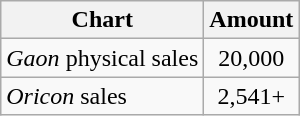<table class="wikitable">
<tr>
<th>Chart</th>
<th>Amount</th>
</tr>
<tr>
<td><em>Gaon</em> physical sales</td>
<td align="center">20,000</td>
</tr>
<tr>
<td><em>Oricon</em> sales</td>
<td align="center">2,541+</td>
</tr>
</table>
